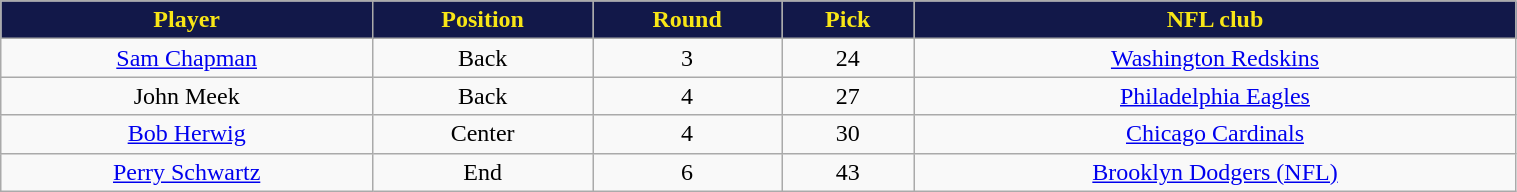<table class="wikitable" width="80%">
<tr align="center"  style="background:#121849;color:#F8E616;">
<td><strong>Player</strong></td>
<td><strong>Position</strong></td>
<td><strong>Round</strong></td>
<td><strong>Pick</strong></td>
<td><strong>NFL club</strong></td>
</tr>
<tr align="center" bgcolor="">
<td><a href='#'>Sam Chapman</a></td>
<td>Back</td>
<td>3</td>
<td>24</td>
<td><a href='#'>Washington Redskins</a></td>
</tr>
<tr align="center" bgcolor="">
<td>John Meek</td>
<td>Back</td>
<td>4</td>
<td>27</td>
<td><a href='#'>Philadelphia Eagles</a></td>
</tr>
<tr align="center" bgcolor="">
<td><a href='#'>Bob Herwig</a></td>
<td>Center</td>
<td>4</td>
<td>30</td>
<td><a href='#'>Chicago Cardinals</a></td>
</tr>
<tr align="center" bgcolor="">
<td><a href='#'>Perry Schwartz</a></td>
<td>End</td>
<td>6</td>
<td>43</td>
<td><a href='#'>Brooklyn Dodgers (NFL)</a></td>
</tr>
</table>
